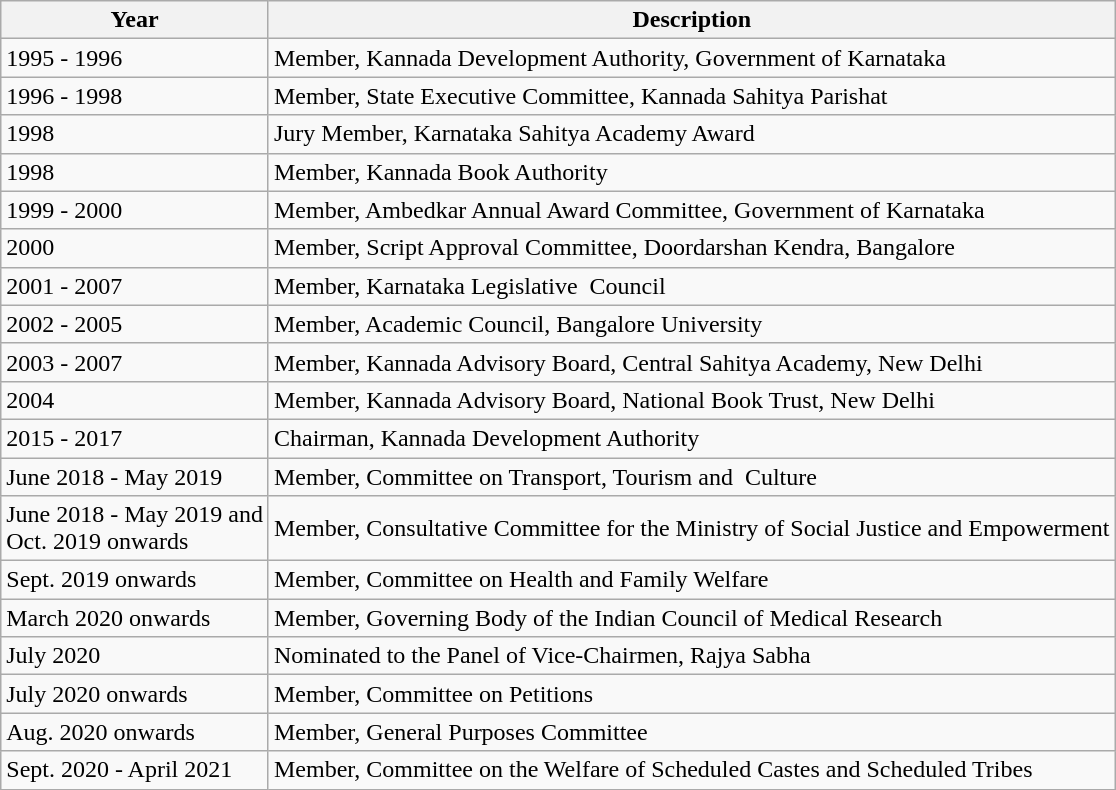<table class="wikitable">
<tr>
<th>Year</th>
<th>Description</th>
</tr>
<tr>
<td>1995 - 1996</td>
<td>Member, Kannada Development Authority, Government of Karnataka</td>
</tr>
<tr>
<td>1996 - 1998</td>
<td>Member, State Executive Committee, Kannada Sahitya Parishat</td>
</tr>
<tr>
<td>1998</td>
<td>Jury Member, Karnataka Sahitya Academy Award</td>
</tr>
<tr>
<td>1998</td>
<td>Member, Kannada Book Authority</td>
</tr>
<tr>
<td>1999 - 2000</td>
<td>Member, Ambedkar Annual Award Committee, Government of Karnataka</td>
</tr>
<tr>
<td>2000</td>
<td>Member, Script Approval Committee, Doordarshan Kendra, Bangalore</td>
</tr>
<tr>
<td>2001 - 2007</td>
<td>Member, Karnataka Legislative  Council</td>
</tr>
<tr>
<td>2002 - 2005</td>
<td>Member,  Academic Council, Bangalore University</td>
</tr>
<tr>
<td>2003 - 2007</td>
<td>Member, Kannada Advisory Board, Central Sahitya Academy, New Delhi</td>
</tr>
<tr>
<td>2004</td>
<td>Member, Kannada Advisory Board, National Book Trust, New Delhi</td>
</tr>
<tr>
<td>2015 - 2017</td>
<td>Chairman, Kannada Development Authority</td>
</tr>
<tr>
<td>June 2018 - May 2019</td>
<td>Member, Committee on Transport, Tourism and  Culture</td>
</tr>
<tr>
<td>June 2018 - May 2019 and<br>Oct. 2019 onwards</td>
<td>Member, Consultative Committee for the Ministry of Social Justice and Empowerment</td>
</tr>
<tr>
<td>Sept. 2019 onwards</td>
<td>Member, Committee on Health and Family Welfare</td>
</tr>
<tr>
<td>March 2020 onwards</td>
<td>Member, Governing Body of the Indian Council of Medical Research</td>
</tr>
<tr>
<td>July 2020</td>
<td>Nominated to the Panel of Vice-Chairmen, Rajya Sabha</td>
</tr>
<tr>
<td>July 2020 onwards</td>
<td>Member, Committee on Petitions</td>
</tr>
<tr>
<td>Aug. 2020 onwards</td>
<td>Member, General Purposes Committee</td>
</tr>
<tr>
<td>Sept. 2020 - April 2021</td>
<td>Member, Committee on the Welfare of Scheduled Castes and Scheduled Tribes</td>
</tr>
</table>
